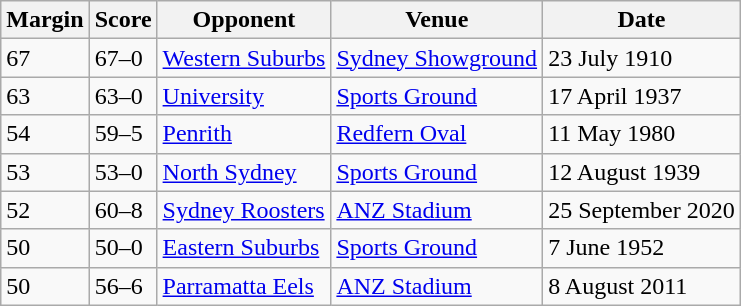<table class="wikitable" style="text-align:left">
<tr>
<th>Margin</th>
<th>Score</th>
<th>Opponent</th>
<th>Venue</th>
<th>Date</th>
</tr>
<tr>
<td>67</td>
<td>67–0</td>
<td><a href='#'>Western Suburbs</a></td>
<td><a href='#'>Sydney Showground</a></td>
<td>23 July 1910</td>
</tr>
<tr>
<td>63</td>
<td>63–0</td>
<td><a href='#'>University</a></td>
<td><a href='#'>Sports Ground</a></td>
<td>17 April 1937</td>
</tr>
<tr>
<td>54</td>
<td>59–5</td>
<td><a href='#'>Penrith</a></td>
<td><a href='#'>Redfern Oval</a></td>
<td>11 May 1980</td>
</tr>
<tr>
<td>53</td>
<td>53–0</td>
<td><a href='#'>North Sydney</a></td>
<td><a href='#'>Sports Ground</a></td>
<td>12 August 1939</td>
</tr>
<tr>
<td>52</td>
<td>60–8</td>
<td><a href='#'>Sydney Roosters</a></td>
<td><a href='#'>ANZ Stadium</a></td>
<td>25 September 2020</td>
</tr>
<tr>
<td>50</td>
<td>50–0</td>
<td><a href='#'>Eastern Suburbs</a></td>
<td><a href='#'>Sports Ground</a></td>
<td>7 June 1952</td>
</tr>
<tr>
<td>50</td>
<td>56–6</td>
<td><a href='#'>Parramatta Eels</a></td>
<td><a href='#'>ANZ Stadium</a></td>
<td>8 August 2011</td>
</tr>
</table>
